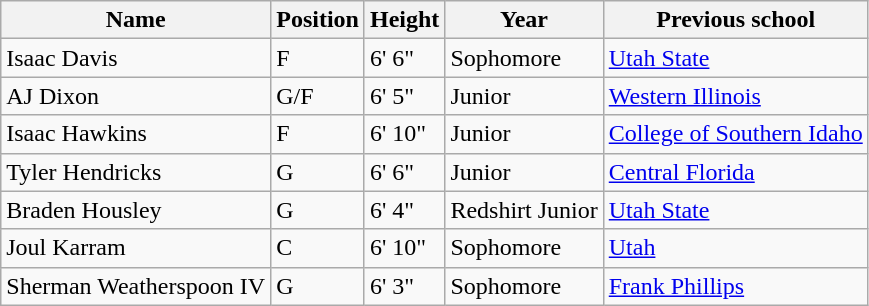<table class="wikitable">
<tr>
<th>Name</th>
<th>Position</th>
<th>Height</th>
<th>Year</th>
<th>Previous school</th>
</tr>
<tr>
<td>Isaac Davis</td>
<td>F</td>
<td>6' 6"</td>
<td>Sophomore</td>
<td><a href='#'>Utah State</a></td>
</tr>
<tr>
<td>AJ Dixon</td>
<td>G/F</td>
<td>6' 5"</td>
<td>Junior</td>
<td><a href='#'>Western Illinois</a></td>
</tr>
<tr>
<td>Isaac Hawkins</td>
<td>F</td>
<td>6' 10"</td>
<td>Junior</td>
<td><a href='#'>College of Southern Idaho</a></td>
</tr>
<tr>
<td>Tyler Hendricks</td>
<td>G</td>
<td>6' 6"</td>
<td>Junior</td>
<td><a href='#'>Central Florida</a></td>
</tr>
<tr>
<td>Braden Housley</td>
<td>G</td>
<td>6' 4"</td>
<td>Redshirt Junior</td>
<td><a href='#'>Utah State</a></td>
</tr>
<tr>
<td>Joul Karram</td>
<td>C</td>
<td>6' 10"</td>
<td>Sophomore</td>
<td><a href='#'>Utah</a></td>
</tr>
<tr>
<td>Sherman Weatherspoon IV</td>
<td>G</td>
<td>6' 3"</td>
<td>Sophomore</td>
<td><a href='#'>Frank Phillips</a></td>
</tr>
</table>
